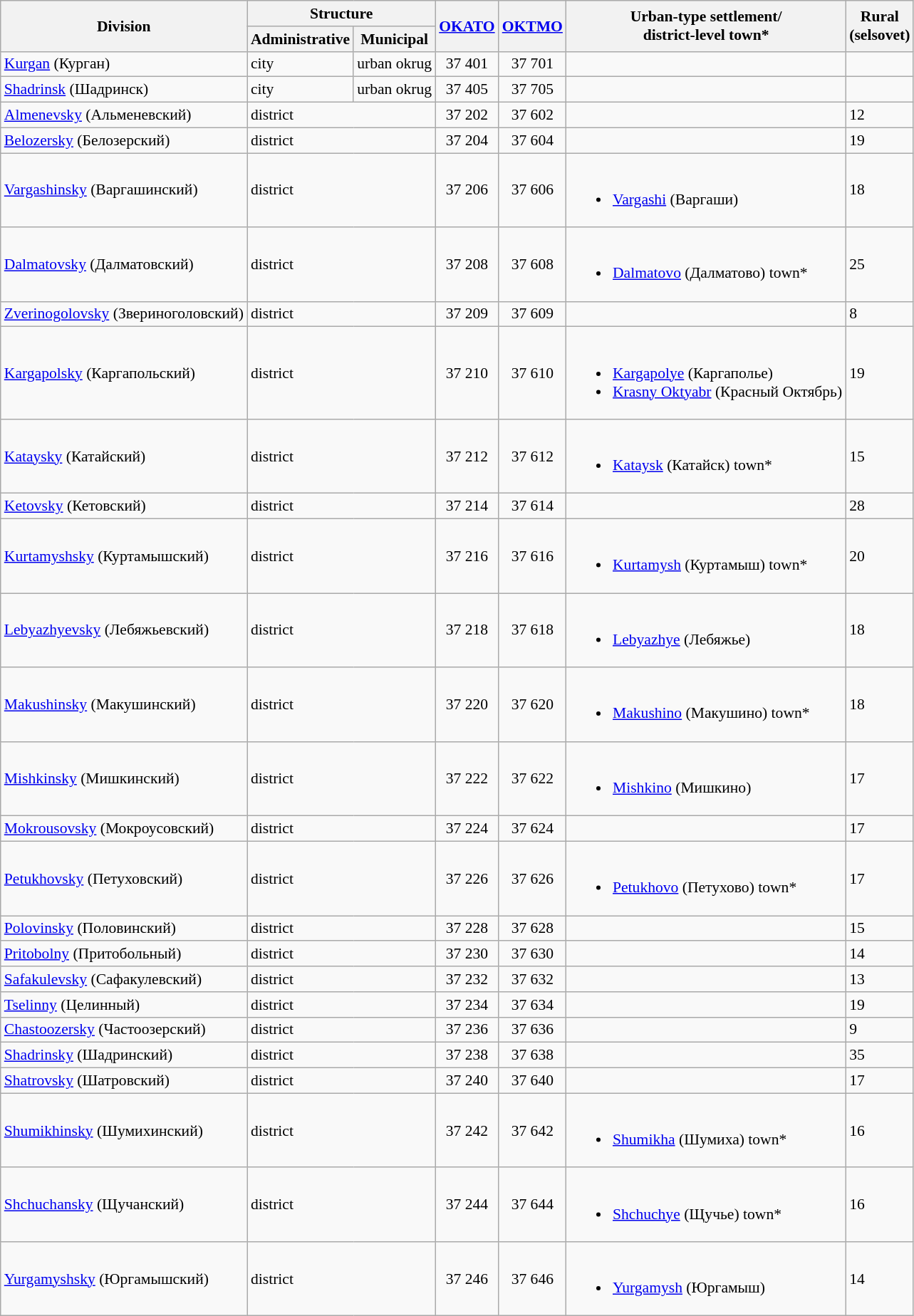<table class="wikitable" style="padding: 24em 0; border: 1px #aaa solid; border-collapse: collapse; font-size: 90%;">
<tr>
<th colspan="2" rowspan="2">Division</th>
<th colspan="2">Structure</th>
<th rowspan="2"><a href='#'>OKATO</a></th>
<th rowspan="2"><a href='#'>OKTMO</a></th>
<th rowspan="2">Urban-type settlement/<br>district-level town*</th>
<th rowspan="2">Rural<br>(selsovet)</th>
</tr>
<tr>
<th>Administrative</th>
<th>Municipal</th>
</tr>
<tr>
<td colspan="2"> <a href='#'>Kurgan</a> (Курган)</td>
<td>city</td>
<td>urban okrug</td>
<td align="center">37 401</td>
<td align="center">37 701</td>
<td></td>
<td></td>
</tr>
<tr>
<td colspan="2"><a href='#'>Shadrinsk</a> (Шадринск)</td>
<td>city</td>
<td>urban okrug</td>
<td align="center">37 405</td>
<td align="center">37 705</td>
<td></td>
<td></td>
</tr>
<tr>
<td colspan="2"><a href='#'>Almenevsky</a> (Альменевский)</td>
<td colspan="2">district</td>
<td align="center">37 202</td>
<td align="center">37 602</td>
<td></td>
<td>12</td>
</tr>
<tr>
<td colspan="2"><a href='#'>Belozersky</a> (Белозерский)</td>
<td colspan="2">district</td>
<td align="center">37 204</td>
<td align="center">37 604</td>
<td></td>
<td>19</td>
</tr>
<tr>
<td colspan="2"><a href='#'>Vargashinsky</a> (Варгашинский)</td>
<td colspan="2">district</td>
<td align="center">37 206</td>
<td align="center">37 606</td>
<td><br><ul><li><a href='#'>Vargashi</a> (Варгаши)</li></ul></td>
<td>18</td>
</tr>
<tr>
<td colspan="2"><a href='#'>Dalmatovsky</a> (Далматовский)</td>
<td colspan="2">district</td>
<td align="center">37 208</td>
<td align="center">37 608</td>
<td><br><ul><li><a href='#'>Dalmatovo</a> (Далматово) town*</li></ul></td>
<td>25</td>
</tr>
<tr>
<td colspan="2"><a href='#'>Zverinogolovsky</a> (Звериноголовский)</td>
<td colspan="2">district</td>
<td align="center">37 209</td>
<td align="center">37 609</td>
<td></td>
<td>8</td>
</tr>
<tr>
<td colspan="2"><a href='#'>Kargapolsky</a> (Каргапольский)</td>
<td colspan="2">district</td>
<td align="center">37 210</td>
<td align="center">37 610</td>
<td><br><ul><li><a href='#'>Kargapolye</a> (Каргаполье)</li><li><a href='#'>Krasny Oktyabr</a> (Красный Октябрь)</li></ul></td>
<td>19</td>
</tr>
<tr>
<td colspan="2"><a href='#'>Kataysky</a> (Катайский)</td>
<td colspan="2">district</td>
<td align="center">37 212</td>
<td align="center">37 612</td>
<td><br><ul><li><a href='#'>Kataysk</a> (Катайск) town*</li></ul></td>
<td>15</td>
</tr>
<tr>
<td colspan="2"><a href='#'>Ketovsky</a> (Кетовский)</td>
<td colspan="2">district</td>
<td align="center">37 214</td>
<td align="center">37 614</td>
<td></td>
<td>28</td>
</tr>
<tr>
<td colspan="2"><a href='#'>Kurtamyshsky</a> (Куртамышский)</td>
<td colspan="2">district</td>
<td align="center">37 216</td>
<td align="center">37 616</td>
<td><br><ul><li><a href='#'>Kurtamysh</a> (Куртамыш) town*</li></ul></td>
<td>20</td>
</tr>
<tr>
<td colspan="2"><a href='#'>Lebyazhyevsky</a> (Лебяжьевский)</td>
<td colspan="2">district</td>
<td align="center">37 218</td>
<td align="center">37 618</td>
<td><br><ul><li><a href='#'>Lebyazhye</a> (Лебяжье)</li></ul></td>
<td>18</td>
</tr>
<tr>
<td colspan="2"><a href='#'>Makushinsky</a> (Макушинский)</td>
<td colspan="2">district</td>
<td align="center">37 220</td>
<td align="center">37 620</td>
<td><br><ul><li><a href='#'>Makushino</a> (Макушино) town*</li></ul></td>
<td>18</td>
</tr>
<tr>
<td colspan="2"><a href='#'>Mishkinsky</a> (Мишкинский)</td>
<td colspan="2">district</td>
<td align="center">37 222</td>
<td align="center">37 622</td>
<td><br><ul><li><a href='#'>Mishkino</a> (Мишкино)</li></ul></td>
<td>17</td>
</tr>
<tr>
<td colspan="2"><a href='#'>Mokrousovsky</a> (Мокроусовский)</td>
<td colspan="2">district</td>
<td align="center">37 224</td>
<td align="center">37 624</td>
<td></td>
<td>17</td>
</tr>
<tr>
<td colspan="2"><a href='#'>Petukhovsky</a> (Петуховский)</td>
<td colspan="2">district</td>
<td align="center">37 226</td>
<td align="center">37 626</td>
<td><br><ul><li><a href='#'>Petukhovo</a> (Петухово) town*</li></ul></td>
<td>17</td>
</tr>
<tr>
<td colspan="2"><a href='#'>Polovinsky</a> (Половинский)</td>
<td colspan="2">district</td>
<td align="center">37 228</td>
<td align="center">37 628</td>
<td></td>
<td>15</td>
</tr>
<tr>
<td colspan="2"><a href='#'>Pritobolny</a> (Притобольный)</td>
<td colspan="2">district</td>
<td align="center">37 230</td>
<td align="center">37 630</td>
<td></td>
<td>14</td>
</tr>
<tr>
<td colspan="2"><a href='#'>Safakulevsky</a> (Сафакулевский)</td>
<td colspan="2">district</td>
<td align="center">37 232</td>
<td align="center">37 632</td>
<td></td>
<td>13</td>
</tr>
<tr>
<td colspan="2"><a href='#'>Tselinny</a> (Целинный)</td>
<td colspan="2">district</td>
<td align="center">37 234</td>
<td align="center">37 634</td>
<td></td>
<td>19</td>
</tr>
<tr>
<td colspan="2"><a href='#'>Chastoozersky</a> (Частоозерский)</td>
<td colspan="2">district</td>
<td align="center">37 236</td>
<td align="center">37 636</td>
<td></td>
<td>9</td>
</tr>
<tr>
<td colspan="2"><a href='#'>Shadrinsky</a> (Шадринский)</td>
<td colspan="2">district</td>
<td align="center">37 238</td>
<td align="center">37 638</td>
<td></td>
<td>35</td>
</tr>
<tr>
<td colspan="2"><a href='#'>Shatrovsky</a> (Шатровский)</td>
<td colspan="2">district</td>
<td align="center">37 240</td>
<td align="center">37 640</td>
<td></td>
<td>17</td>
</tr>
<tr>
<td colspan="2"><a href='#'>Shumikhinsky</a> (Шумихинский)</td>
<td colspan="2">district</td>
<td align="center">37 242</td>
<td align="center">37 642</td>
<td><br><ul><li><a href='#'>Shumikha</a> (Шумиха) town*</li></ul></td>
<td>16</td>
</tr>
<tr>
<td colspan="2"><a href='#'>Shchuchansky</a> (Щучанский)</td>
<td colspan="2">district</td>
<td align="center">37 244</td>
<td align="center">37 644</td>
<td><br><ul><li><a href='#'>Shchuchye</a> (Щучье) town*</li></ul></td>
<td>16</td>
</tr>
<tr>
<td colspan="2"><a href='#'>Yurgamyshsky</a> (Юргамышский)</td>
<td colspan="2">district</td>
<td align="center">37 246</td>
<td align="center">37 646</td>
<td><br><ul><li><a href='#'>Yurgamysh</a> (Юргамыш)</li></ul></td>
<td>14</td>
</tr>
</table>
